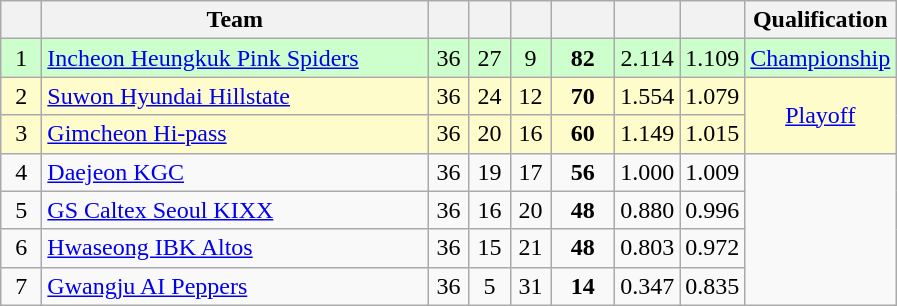<table class="wikitable" style="text-align:center;">
<tr>
<th width=20></th>
<th width=250>Team</th>
<th width=20></th>
<th width=20></th>
<th width=20></th>
<th width=35></th>
<th width=35></th>
<th width=35></th>
<th width=50>Qualification</th>
</tr>
<tr bgcolor=#ccffcc>
<td>1</td>
<td align=left><a href='#'>Incheon Heungkuk Pink Spiders</a></td>
<td>36</td>
<td>27</td>
<td>9</td>
<td><strong>82</strong></td>
<td>2.114</td>
<td>1.109</td>
<td><a href='#'>Championship</a></td>
</tr>
<tr bgcolor=#fffccc>
<td>2</td>
<td align=left><a href='#'>Suwon Hyundai Hillstate</a></td>
<td>36</td>
<td>24</td>
<td>12</td>
<td><strong>70</strong></td>
<td>1.554</td>
<td>1.079</td>
<td rowspan="2"><a href='#'>Playoff</a></td>
</tr>
<tr bgcolor=#fffccc>
<td>3</td>
<td align=left><a href='#'>Gimcheon Hi-pass</a></td>
<td>36</td>
<td>20</td>
<td>16</td>
<td><strong>60</strong></td>
<td>1.149</td>
<td>1.015</td>
</tr>
<tr>
<td>4</td>
<td align=left><a href='#'>Daejeon KGC</a></td>
<td>36</td>
<td>19</td>
<td>17</td>
<td><strong>56</strong></td>
<td>1.000</td>
<td>1.009</td>
</tr>
<tr>
<td>5</td>
<td align=left><a href='#'>GS Caltex Seoul KIXX</a></td>
<td>36</td>
<td>16</td>
<td>20</td>
<td><strong>48</strong></td>
<td>0.880</td>
<td>0.996</td>
</tr>
<tr>
<td>6</td>
<td align=left><a href='#'>Hwaseong IBK Altos</a></td>
<td>36</td>
<td>15</td>
<td>21</td>
<td><strong>48</strong></td>
<td>0.803</td>
<td>0.972</td>
</tr>
<tr>
<td>7</td>
<td align=left><a href='#'>Gwangju AI Peppers</a></td>
<td>36</td>
<td>5</td>
<td>31</td>
<td><strong>14</strong></td>
<td>0.347</td>
<td>0.835</td>
</tr>
</table>
